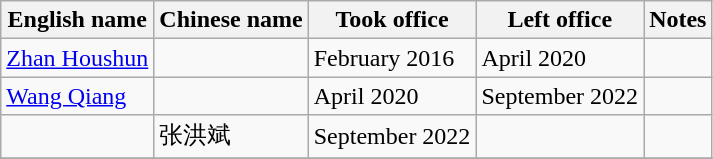<table class="wikitable">
<tr>
<th>English name</th>
<th>Chinese name</th>
<th>Took office</th>
<th>Left office</th>
<th>Notes</th>
</tr>
<tr>
<td><a href='#'>Zhan Houshun</a></td>
<td></td>
<td>February 2016</td>
<td>April 2020</td>
<td></td>
</tr>
<tr>
<td><a href='#'>Wang Qiang</a></td>
<td></td>
<td>April 2020</td>
<td>September 2022</td>
<td></td>
</tr>
<tr>
<td></td>
<td>张洪斌</td>
<td>September 2022</td>
<td></td>
<td></td>
</tr>
<tr>
</tr>
</table>
